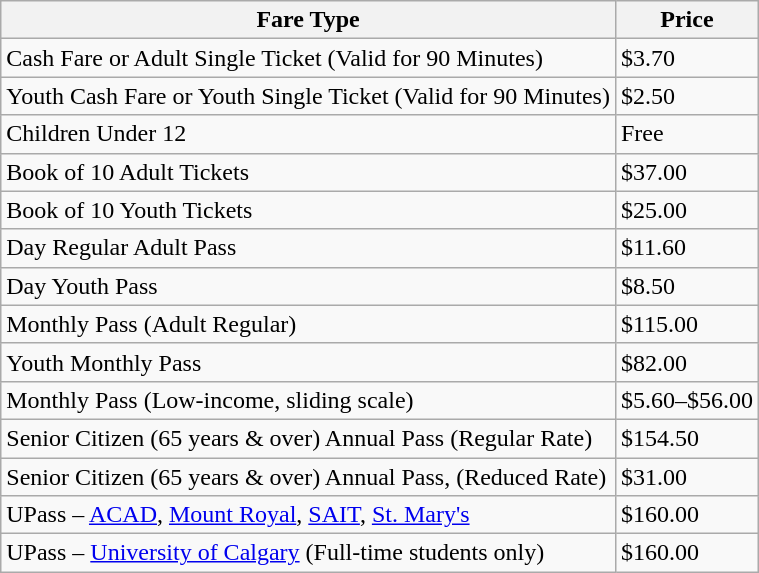<table class="wikitable mw-collapsible mw-collapsed">
<tr>
<th>Fare Type</th>
<th>Price</th>
</tr>
<tr>
<td>Cash Fare or Adult Single Ticket (Valid for 90 Minutes)</td>
<td>$3.70</td>
</tr>
<tr>
<td>Youth Cash Fare or Youth Single Ticket (Valid for 90 Minutes)</td>
<td>$2.50</td>
</tr>
<tr>
<td>Children Under 12</td>
<td>Free</td>
</tr>
<tr>
<td>Book of 10 Adult Tickets</td>
<td>$37.00</td>
</tr>
<tr>
<td>Book of 10 Youth Tickets</td>
<td>$25.00</td>
</tr>
<tr>
<td>Day Regular Adult Pass</td>
<td>$11.60</td>
</tr>
<tr>
<td>Day Youth Pass</td>
<td>$8.50</td>
</tr>
<tr>
<td>Monthly Pass (Adult Regular)</td>
<td>$115.00</td>
</tr>
<tr>
<td>Youth Monthly Pass</td>
<td>$82.00</td>
</tr>
<tr>
<td>Monthly Pass (Low-income, sliding scale)</td>
<td>$5.60–$56.00</td>
</tr>
<tr>
<td>Senior Citizen (65 years & over) Annual Pass (Regular Rate)</td>
<td>$154.50</td>
</tr>
<tr>
<td>Senior Citizen (65 years & over) Annual Pass, (Reduced Rate)</td>
<td>$31.00</td>
</tr>
<tr>
<td>UPass – <a href='#'>ACAD</a>, <a href='#'>Mount Royal</a>, <a href='#'>SAIT</a>, <a href='#'>St. Mary's</a></td>
<td>$160.00</td>
</tr>
<tr>
<td>UPass – <a href='#'>University of Calgary</a> (Full-time students only)</td>
<td>$160.00</td>
</tr>
</table>
